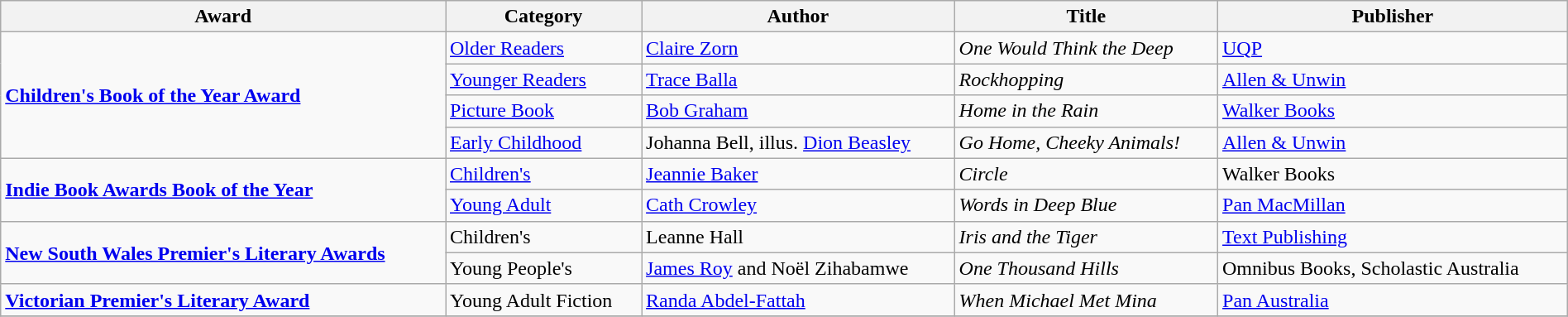<table class="wikitable" width=100%>
<tr>
<th>Award</th>
<th>Category</th>
<th>Author</th>
<th>Title</th>
<th>Publisher</th>
</tr>
<tr>
<td rowspan=4><strong><a href='#'>Children's Book of the Year Award</a></strong></td>
<td><a href='#'>Older Readers</a></td>
<td><a href='#'>Claire Zorn</a></td>
<td><em>One Would Think the Deep</em></td>
<td><a href='#'>UQP</a></td>
</tr>
<tr>
<td><a href='#'>Younger Readers</a></td>
<td><a href='#'>Trace Balla</a></td>
<td><em>Rockhopping</em></td>
<td><a href='#'>Allen & Unwin</a></td>
</tr>
<tr>
<td><a href='#'>Picture Book</a></td>
<td><a href='#'>Bob Graham</a></td>
<td><em>Home in the Rain</em></td>
<td><a href='#'>Walker Books</a></td>
</tr>
<tr>
<td><a href='#'>Early Childhood</a></td>
<td>Johanna Bell, illus. <a href='#'>Dion Beasley</a></td>
<td><em>Go Home, Cheeky Animals!</em></td>
<td><a href='#'>Allen & Unwin</a></td>
</tr>
<tr>
<td rowspan=2><strong><a href='#'>Indie Book Awards Book of the Year</a></strong></td>
<td><a href='#'>Children's</a></td>
<td><a href='#'>Jeannie Baker</a></td>
<td><em>Circle</em></td>
<td>Walker Books</td>
</tr>
<tr>
<td><a href='#'>Young Adult</a></td>
<td><a href='#'>Cath Crowley</a></td>
<td><em>Words in Deep Blue</em></td>
<td><a href='#'>Pan MacMillan</a></td>
</tr>
<tr>
<td rowspan=2><strong><a href='#'>New South Wales Premier's Literary Awards</a></strong></td>
<td>Children's</td>
<td>Leanne Hall</td>
<td><em>Iris and the Tiger</em></td>
<td><a href='#'>Text Publishing</a></td>
</tr>
<tr>
<td>Young People's</td>
<td><a href='#'>James Roy</a> and Noël Zihabamwe</td>
<td><em>One Thousand Hills</em></td>
<td>Omnibus Books, Scholastic Australia</td>
</tr>
<tr>
<td><strong><a href='#'>Victorian Premier's Literary Award</a></strong></td>
<td>Young Adult Fiction</td>
<td><a href='#'>Randa Abdel-Fattah</a></td>
<td><em>When Michael Met Mina</em></td>
<td><a href='#'>Pan Australia</a></td>
</tr>
<tr>
</tr>
</table>
